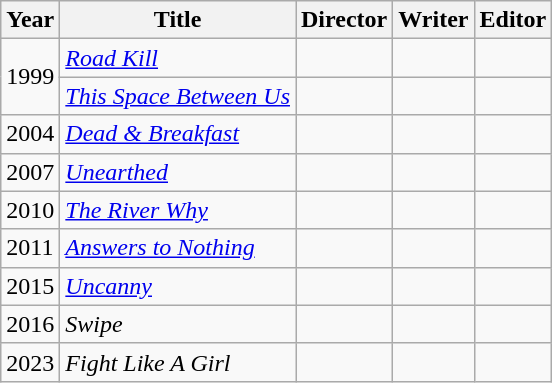<table class="wikitable">
<tr>
<th>Year</th>
<th>Title</th>
<th>Director</th>
<th>Writer</th>
<th>Editor</th>
</tr>
<tr>
<td rowspan=2>1999</td>
<td><em><a href='#'>Road Kill</a></em></td>
<td></td>
<td></td>
<td></td>
</tr>
<tr>
<td><em><a href='#'>This Space Between Us</a></em></td>
<td></td>
<td></td>
<td></td>
</tr>
<tr>
<td>2004</td>
<td><em><a href='#'>Dead & Breakfast</a></em></td>
<td></td>
<td></td>
<td></td>
</tr>
<tr>
<td>2007</td>
<td><em><a href='#'>Unearthed</a></em></td>
<td></td>
<td></td>
<td></td>
</tr>
<tr>
<td>2010</td>
<td><em><a href='#'>The River Why</a></em></td>
<td></td>
<td></td>
<td></td>
</tr>
<tr>
<td>2011</td>
<td><em><a href='#'>Answers to Nothing</a></em></td>
<td></td>
<td></td>
<td></td>
</tr>
<tr>
<td>2015</td>
<td><em><a href='#'>Uncanny</a></em></td>
<td></td>
<td></td>
<td></td>
</tr>
<tr>
<td>2016</td>
<td><em>Swipe</em></td>
<td></td>
<td></td>
<td></td>
</tr>
<tr>
<td>2023</td>
<td><em>Fight Like A Girl</em></td>
<td></td>
<td></td>
<td></td>
</tr>
</table>
